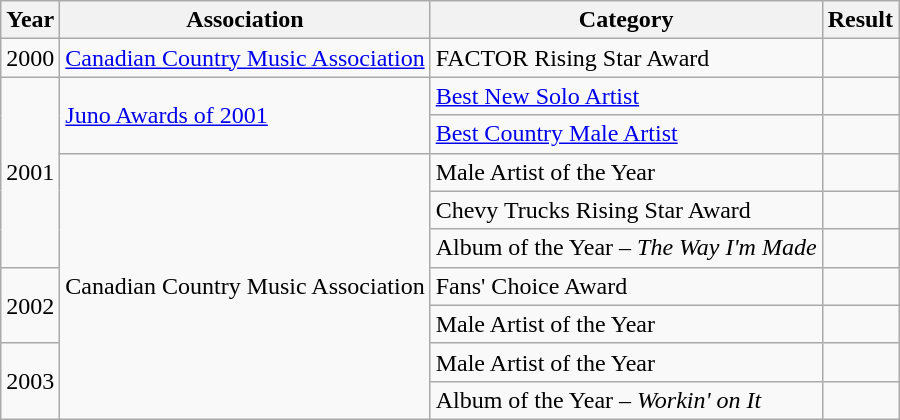<table class="wikitable">
<tr>
<th>Year</th>
<th>Association</th>
<th>Category</th>
<th>Result</th>
</tr>
<tr>
<td>2000</td>
<td><a href='#'>Canadian Country Music Association</a></td>
<td>FACTOR Rising Star Award</td>
<td></td>
</tr>
<tr>
<td rowspan="5">2001</td>
<td rowspan="2"><a href='#'>Juno Awards of 2001</a></td>
<td><a href='#'>Best New Solo Artist</a></td>
<td></td>
</tr>
<tr>
<td><a href='#'>Best Country Male Artist</a></td>
<td></td>
</tr>
<tr>
<td rowspan="7">Canadian Country Music Association</td>
<td>Male Artist of the Year</td>
<td></td>
</tr>
<tr>
<td>Chevy Trucks Rising Star Award</td>
<td></td>
</tr>
<tr>
<td>Album of the Year – <em>The Way I'm Made</em></td>
<td></td>
</tr>
<tr>
<td rowspan="2">2002</td>
<td>Fans' Choice Award</td>
<td></td>
</tr>
<tr>
<td>Male Artist of the Year</td>
<td></td>
</tr>
<tr>
<td rowspan="2">2003</td>
<td>Male Artist of the Year</td>
<td></td>
</tr>
<tr>
<td>Album of the Year – <em>Workin' on It</em></td>
<td></td>
</tr>
</table>
